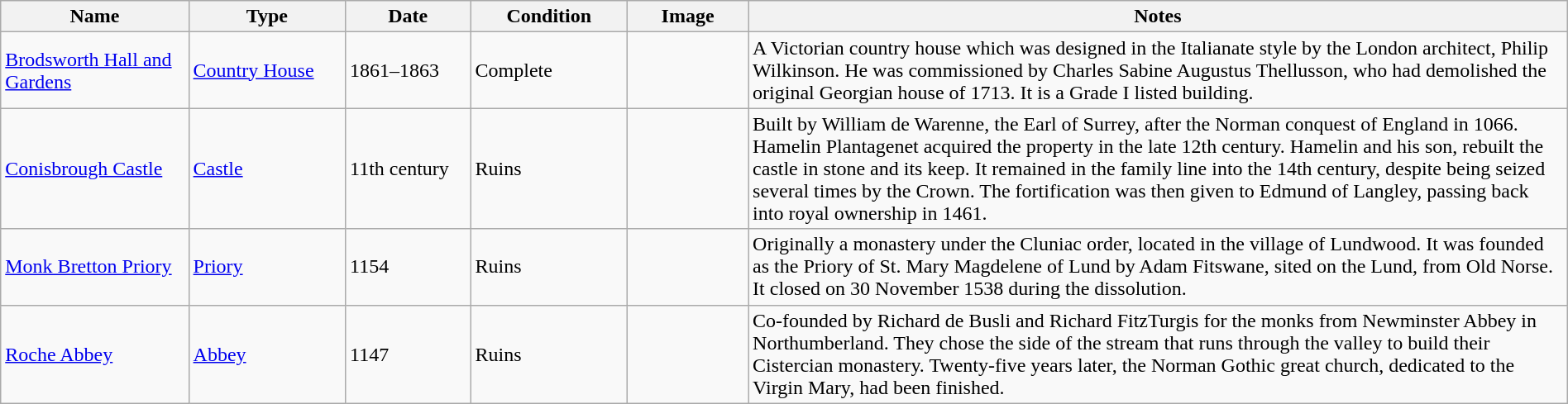<table class="wikitable sortable" width="100%">
<tr>
<th width="12%">Name</th>
<th width="10%">Type</th>
<th width="8%">Date</th>
<th width="10%">Condition</th>
<th class="unsortable" width="90px">Image</th>
<th class="unsortable">Notes</th>
</tr>
<tr>
<td><a href='#'>Brodsworth Hall and Gardens</a></td>
<td><a href='#'>Country House</a></td>
<td>1861–1863</td>
<td>Complete</td>
<td></td>
<td>A Victorian country house which was designed in the Italianate style by the London architect, Philip Wilkinson. He was commissioned by Charles Sabine Augustus Thellusson, who had demolished the original Georgian house of 1713. It is a Grade I listed building.</td>
</tr>
<tr>
<td><a href='#'>Conisbrough Castle</a></td>
<td><a href='#'>Castle</a></td>
<td>11th century</td>
<td>Ruins</td>
<td></td>
<td>Built by William de Warenne, the Earl of Surrey, after the Norman conquest of England in 1066. Hamelin Plantagenet acquired the property in the late 12th century. Hamelin and his son, rebuilt the castle in stone and its keep. It remained in the family line into the 14th century, despite being seized several times by the Crown. The fortification was then given to Edmund of Langley, passing back into royal ownership in 1461.</td>
</tr>
<tr>
<td><a href='#'>Monk Bretton Priory</a></td>
<td><a href='#'>Priory</a></td>
<td>1154</td>
<td>Ruins</td>
<td></td>
<td>Originally a monastery under the Cluniac order, located in the village of Lundwood. It was founded as the Priory of St. Mary Magdelene of Lund by Adam Fitswane, sited on the Lund, from Old Norse. It closed on 30 November 1538 during the dissolution.</td>
</tr>
<tr>
<td><a href='#'>Roche Abbey</a></td>
<td><a href='#'>Abbey</a></td>
<td>1147</td>
<td>Ruins</td>
<td></td>
<td>Co-founded by Richard de Busli and Richard FitzTurgis for the monks from Newminster Abbey in Northumberland. They chose the side of the stream that runs through the valley to build their Cistercian monastery. Twenty-five years later, the Norman Gothic great church, dedicated to the Virgin Mary, had been finished.</td>
</tr>
</table>
